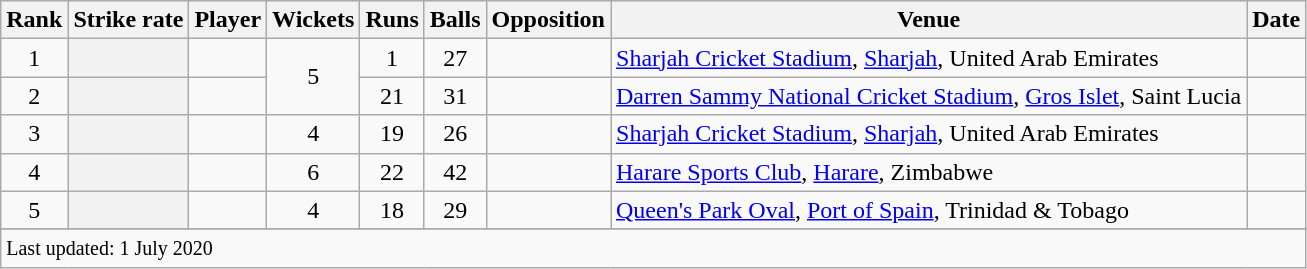<table class="wikitable plainrowheaders sortable">
<tr>
<th scope=col>Rank</th>
<th scope=col>Strike rate</th>
<th scope=col>Player</th>
<th scope=col>Wickets</th>
<th scope=col>Runs</th>
<th scope=col>Balls</th>
<th scope=col>Opposition</th>
<th scope=col>Venue</th>
<th scope=col>Date</th>
</tr>
<tr>
<td align=center>1</td>
<th scope=row style=text-align:center;></th>
<td></td>
<td align=center rowspan=2>5</td>
<td align=center>1</td>
<td align=center>27</td>
<td></td>
<td><a href='#'>Sharjah Cricket Stadium</a>, <a href='#'>Sharjah</a>, United Arab Emirates</td>
<td></td>
</tr>
<tr>
<td align=center>2</td>
<th scope=row style=text-align:center;></th>
<td></td>
<td align=center>21</td>
<td align=center>31</td>
<td></td>
<td><a href='#'>Darren Sammy National Cricket Stadium</a>, <a href='#'>Gros Islet</a>, Saint Lucia</td>
<td></td>
</tr>
<tr>
<td align=center>3</td>
<th scope=row style=text-align:center;></th>
<td></td>
<td align=center>4</td>
<td align=center>19</td>
<td align=center>26</td>
<td></td>
<td><a href='#'>Sharjah Cricket Stadium</a>, <a href='#'>Sharjah</a>, United Arab Emirates</td>
<td></td>
</tr>
<tr>
<td align=center>4</td>
<th scope=row style=text-align:center;></th>
<td></td>
<td align=center>6</td>
<td align=center>22</td>
<td align=center>42</td>
<td></td>
<td><a href='#'>Harare Sports Club</a>, <a href='#'>Harare</a>, Zimbabwe</td>
<td></td>
</tr>
<tr>
<td align=center>5</td>
<th scope=row style=text-align:center;></th>
<td></td>
<td align=center>4</td>
<td align=center>18</td>
<td align=center>29</td>
<td></td>
<td><a href='#'>Queen's Park Oval</a>, <a href='#'>Port of Spain</a>, Trinidad & Tobago</td>
<td></td>
</tr>
<tr>
</tr>
<tr class=sortbottom>
<td colspan=9><small>Last updated: 1 July 2020</small></td>
</tr>
</table>
